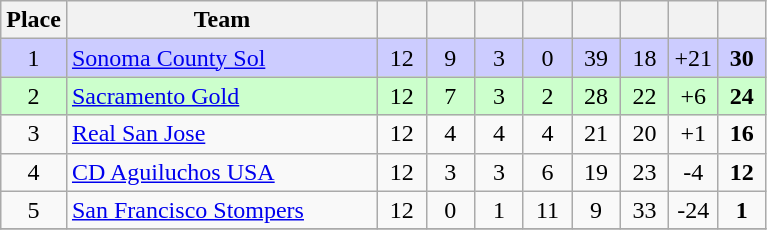<table class="wikitable" style="text-align: center;">
<tr>
<th>Place</th>
<th width="200">Team</th>
<th width="25"></th>
<th width="25"></th>
<th width="25"></th>
<th width="25"></th>
<th width="25"></th>
<th width="25"></th>
<th width="25"></th>
<th width="25"></th>
</tr>
<tr bgcolor=#ccccff>
<td>1</td>
<td align=left><a href='#'>Sonoma County Sol</a></td>
<td>12</td>
<td>9</td>
<td>3</td>
<td>0</td>
<td>39</td>
<td>18</td>
<td>+21</td>
<td><strong>30</strong></td>
</tr>
<tr bgcolor=#ccffcc>
<td>2</td>
<td align=left><a href='#'>Sacramento Gold</a></td>
<td>12</td>
<td>7</td>
<td>3</td>
<td>2</td>
<td>28</td>
<td>22</td>
<td>+6</td>
<td><strong>24</strong></td>
</tr>
<tr>
<td>3</td>
<td align=left><a href='#'>Real San Jose</a></td>
<td>12</td>
<td>4</td>
<td>4</td>
<td>4</td>
<td>21</td>
<td>20</td>
<td>+1</td>
<td><strong>16</strong></td>
</tr>
<tr>
<td>4</td>
<td align=left><a href='#'>CD Aguiluchos USA</a></td>
<td>12</td>
<td>3</td>
<td>3</td>
<td>6</td>
<td>19</td>
<td>23</td>
<td>-4</td>
<td><strong>12</strong></td>
</tr>
<tr>
<td>5</td>
<td align=left><a href='#'>San Francisco Stompers</a></td>
<td>12</td>
<td>0</td>
<td>1</td>
<td>11</td>
<td>9</td>
<td>33</td>
<td>-24</td>
<td><strong>1</strong></td>
</tr>
<tr>
</tr>
</table>
